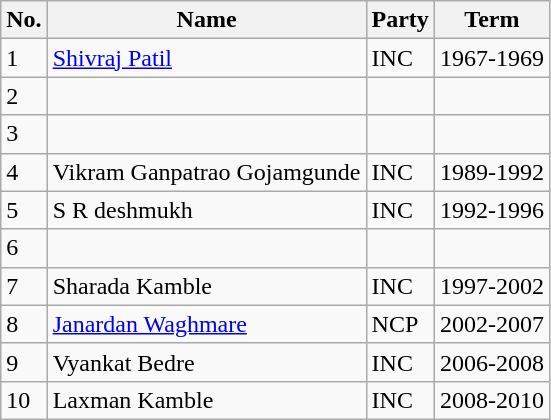<table class="wikitable">
<tr>
<th>No.</th>
<th>Name</th>
<th>Party</th>
<th>Term</th>
</tr>
<tr>
<td>1</td>
<td><a href='#'>Shivraj Patil</a></td>
<td>INC</td>
<td>1967-1969</td>
</tr>
<tr>
<td>2</td>
<td></td>
<td></td>
<td></td>
</tr>
<tr>
<td>3</td>
<td></td>
<td></td>
<td></td>
</tr>
<tr>
<td>4</td>
<td>Vikram Ganpatrao Gojamgunde</td>
<td>INC</td>
<td>1989-1992</td>
</tr>
<tr>
<td>5</td>
<td>S R deshmukh</td>
<td>INC</td>
<td>1992-1996</td>
</tr>
<tr>
<td>6</td>
<td></td>
<td></td>
<td></td>
</tr>
<tr>
<td>7</td>
<td>Sharada Kamble</td>
<td>INC</td>
<td>1997-2002</td>
</tr>
<tr>
<td>8</td>
<td><a href='#'>Janardan Waghmare</a></td>
<td>NCP</td>
<td>2002-2007</td>
</tr>
<tr>
<td>9</td>
<td>Vyankat Bedre</td>
<td>INC</td>
<td>2006-2008</td>
</tr>
<tr>
<td>10</td>
<td>Laxman Kamble</td>
<td>INC</td>
<td>2008-2010</td>
</tr>
</table>
